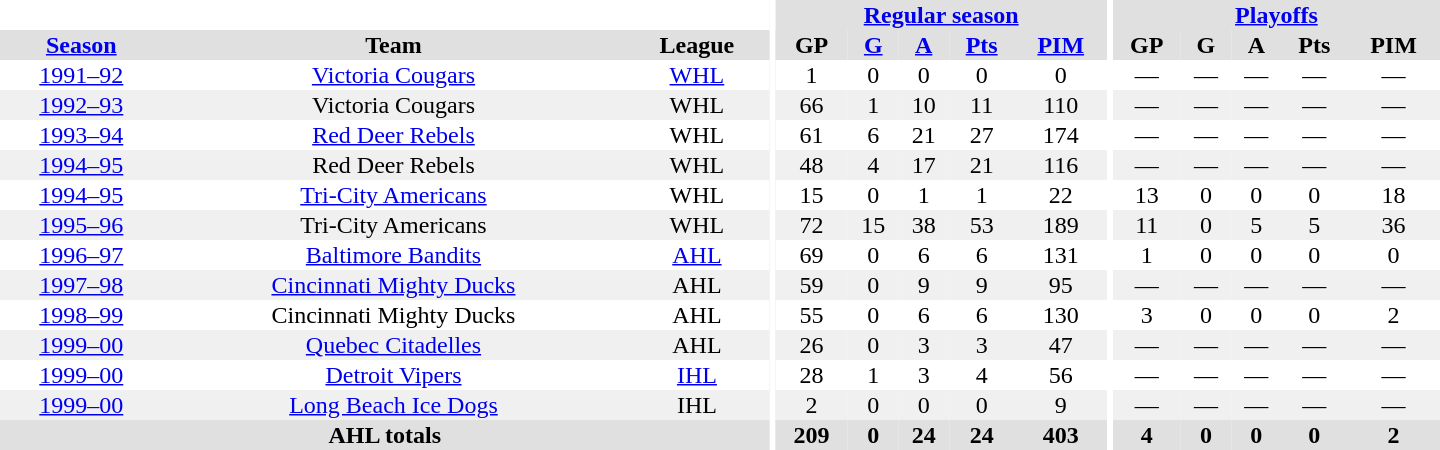<table border="0" cellpadding="1" cellspacing="0" style="text-align:center; width:60em">
<tr bgcolor="#e0e0e0">
<th colspan="3" bgcolor="#ffffff"></th>
<th rowspan="99" bgcolor="#ffffff"></th>
<th colspan="5"><a href='#'>Regular season</a></th>
<th rowspan="99" bgcolor="#ffffff"></th>
<th colspan="5"><a href='#'>Playoffs</a></th>
</tr>
<tr bgcolor="#e0e0e0">
<th><a href='#'>Season</a></th>
<th>Team</th>
<th>League</th>
<th>GP</th>
<th><a href='#'>G</a></th>
<th><a href='#'>A</a></th>
<th><a href='#'>Pts</a></th>
<th><a href='#'>PIM</a></th>
<th>GP</th>
<th>G</th>
<th>A</th>
<th>Pts</th>
<th>PIM</th>
</tr>
<tr>
<td><a href='#'>1991–92</a></td>
<td><a href='#'>Victoria Cougars</a></td>
<td><a href='#'>WHL</a></td>
<td>1</td>
<td>0</td>
<td>0</td>
<td>0</td>
<td>0</td>
<td>—</td>
<td>—</td>
<td>—</td>
<td>—</td>
<td>—</td>
</tr>
<tr bgcolor="#f0f0f0">
<td><a href='#'>1992–93</a></td>
<td>Victoria Cougars</td>
<td>WHL</td>
<td>66</td>
<td>1</td>
<td>10</td>
<td>11</td>
<td>110</td>
<td>—</td>
<td>—</td>
<td>—</td>
<td>—</td>
<td>—</td>
</tr>
<tr>
<td><a href='#'>1993–94</a></td>
<td><a href='#'>Red Deer Rebels</a></td>
<td>WHL</td>
<td>61</td>
<td>6</td>
<td>21</td>
<td>27</td>
<td>174</td>
<td>—</td>
<td>—</td>
<td>—</td>
<td>—</td>
<td>—</td>
</tr>
<tr bgcolor="#f0f0f0">
<td><a href='#'>1994–95</a></td>
<td>Red Deer Rebels</td>
<td>WHL</td>
<td>48</td>
<td>4</td>
<td>17</td>
<td>21</td>
<td>116</td>
<td>—</td>
<td>—</td>
<td>—</td>
<td>—</td>
<td>—</td>
</tr>
<tr>
<td><a href='#'>1994–95</a></td>
<td><a href='#'>Tri-City Americans</a></td>
<td>WHL</td>
<td>15</td>
<td>0</td>
<td>1</td>
<td>1</td>
<td>22</td>
<td>13</td>
<td>0</td>
<td>0</td>
<td>0</td>
<td>18</td>
</tr>
<tr bgcolor="#f0f0f0">
<td><a href='#'>1995–96</a></td>
<td>Tri-City Americans</td>
<td>WHL</td>
<td>72</td>
<td>15</td>
<td>38</td>
<td>53</td>
<td>189</td>
<td>11</td>
<td>0</td>
<td>5</td>
<td>5</td>
<td>36</td>
</tr>
<tr>
<td><a href='#'>1996–97</a></td>
<td><a href='#'>Baltimore Bandits</a></td>
<td><a href='#'>AHL</a></td>
<td>69</td>
<td>0</td>
<td>6</td>
<td>6</td>
<td>131</td>
<td>1</td>
<td>0</td>
<td>0</td>
<td>0</td>
<td>0</td>
</tr>
<tr bgcolor="#f0f0f0">
<td><a href='#'>1997–98</a></td>
<td><a href='#'>Cincinnati Mighty Ducks</a></td>
<td>AHL</td>
<td>59</td>
<td>0</td>
<td>9</td>
<td>9</td>
<td>95</td>
<td>—</td>
<td>—</td>
<td>—</td>
<td>—</td>
<td>—</td>
</tr>
<tr>
<td><a href='#'>1998–99</a></td>
<td>Cincinnati Mighty Ducks</td>
<td>AHL</td>
<td>55</td>
<td>0</td>
<td>6</td>
<td>6</td>
<td>130</td>
<td>3</td>
<td>0</td>
<td>0</td>
<td>0</td>
<td>2</td>
</tr>
<tr bgcolor="#f0f0f0">
<td><a href='#'>1999–00</a></td>
<td><a href='#'>Quebec Citadelles</a></td>
<td>AHL</td>
<td>26</td>
<td>0</td>
<td>3</td>
<td>3</td>
<td>47</td>
<td>—</td>
<td>—</td>
<td>—</td>
<td>—</td>
<td>—</td>
</tr>
<tr>
<td><a href='#'>1999–00</a></td>
<td><a href='#'>Detroit Vipers</a></td>
<td><a href='#'>IHL</a></td>
<td>28</td>
<td>1</td>
<td>3</td>
<td>4</td>
<td>56</td>
<td>—</td>
<td>—</td>
<td>—</td>
<td>—</td>
<td>—</td>
</tr>
<tr bgcolor="#f0f0f0">
<td><a href='#'>1999–00</a></td>
<td><a href='#'>Long Beach Ice Dogs</a></td>
<td>IHL</td>
<td>2</td>
<td>0</td>
<td>0</td>
<td>0</td>
<td>9</td>
<td>—</td>
<td>—</td>
<td>—</td>
<td>—</td>
<td>—</td>
</tr>
<tr>
</tr>
<tr ALIGN="center" bgcolor="#e0e0e0">
<th colspan="3">AHL totals</th>
<th ALIGN="center">209</th>
<th ALIGN="center">0</th>
<th ALIGN="center">24</th>
<th ALIGN="center">24</th>
<th ALIGN="center">403</th>
<th ALIGN="center">4</th>
<th ALIGN="center">0</th>
<th ALIGN="center">0</th>
<th ALIGN="center">0</th>
<th ALIGN="center">2</th>
</tr>
</table>
